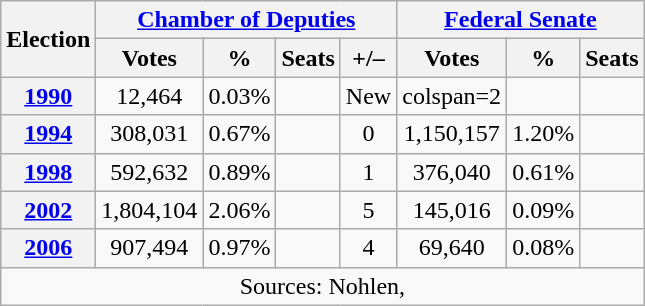<table class="wikitable" style="text-align:center">
<tr>
<th rowspan=2>Election</th>
<th scope="col" colspan=4><a href='#'>Chamber of Deputies</a></th>
<th scope="col" colspan=3><a href='#'>Federal Senate</a></th>
</tr>
<tr>
<th>Votes</th>
<th>%</th>
<th>Seats</th>
<th>+/–</th>
<th>Votes</th>
<th>%</th>
<th>Seats</th>
</tr>
<tr>
<th><a href='#'>1990</a></th>
<td>12,464</td>
<td>0.03%</td>
<td></td>
<td>New</td>
<td>colspan=2 </td>
<td></td>
</tr>
<tr>
<th><a href='#'>1994</a></th>
<td>308,031</td>
<td>0.67%</td>
<td></td>
<td> 0</td>
<td>1,150,157</td>
<td>1.20%</td>
<td></td>
</tr>
<tr>
<th><a href='#'>1998</a></th>
<td>592,632</td>
<td>0.89%</td>
<td></td>
<td> 1</td>
<td>376,040</td>
<td>0.61%</td>
<td></td>
</tr>
<tr>
<th><a href='#'>2002</a></th>
<td>1,804,104</td>
<td>2.06%</td>
<td></td>
<td> 5</td>
<td>145,016</td>
<td>0.09%</td>
<td></td>
</tr>
<tr>
<th><a href='#'>2006</a></th>
<td>907,494</td>
<td>0.97%</td>
<td></td>
<td> 4</td>
<td>69,640</td>
<td>0.08%</td>
<td></td>
</tr>
<tr>
<td colspan=9>Sources: Nohlen, </td>
</tr>
</table>
